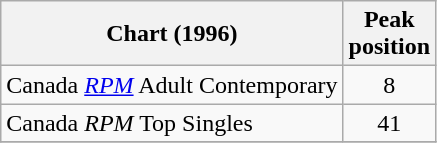<table class="wikitable sortable">
<tr>
<th>Chart (1996)</th>
<th>Peak<br>position</th>
</tr>
<tr>
<td>Canada <em><a href='#'>RPM</a></em> Adult Contemporary</td>
<td style="text-align:center;">8</td>
</tr>
<tr>
<td>Canada <em>RPM</em> Top Singles</td>
<td style="text-align:center;">41</td>
</tr>
<tr>
</tr>
</table>
